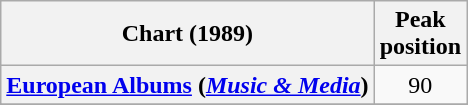<table class="wikitable sortable plainrowheaders">
<tr>
<th>Chart (1989)</th>
<th>Peak<br>position</th>
</tr>
<tr>
<th scope="row"><a href='#'>European Albums</a> (<em><a href='#'>Music & Media</a></em>)</th>
<td align="center">90</td>
</tr>
<tr>
</tr>
<tr>
</tr>
<tr>
</tr>
</table>
